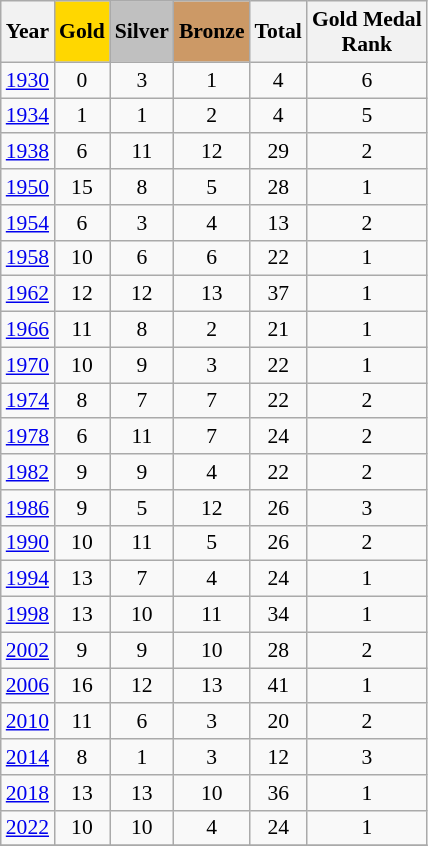<table class="wikitable sortable" style="text-align:center; font-size:90%;">
<tr>
<th scope=col>Year</th>
<th scope=col style=background-color:gold>Gold</th>
<th scope=col style=background-color:silver>Silver</th>
<th scope=col style=background-color:#CC9966>Bronze</th>
<th scope-col>Total</th>
<th scope-col>Gold Medal <br> Rank</th>
</tr>
<tr>
<td><a href='#'>1930</a></td>
<td>0</td>
<td>3</td>
<td>1</td>
<td>4</td>
<td>6</td>
</tr>
<tr>
<td><a href='#'>1934</a></td>
<td>1</td>
<td>1</td>
<td>2</td>
<td>4</td>
<td>5</td>
</tr>
<tr>
<td><a href='#'>1938</a></td>
<td>6</td>
<td>11</td>
<td>12</td>
<td>29</td>
<td>2</td>
</tr>
<tr>
<td><a href='#'>1950</a></td>
<td>15</td>
<td>8</td>
<td>5</td>
<td>28</td>
<td>1</td>
</tr>
<tr>
<td><a href='#'>1954</a></td>
<td>6</td>
<td>3</td>
<td>4</td>
<td>13</td>
<td>2</td>
</tr>
<tr>
<td><a href='#'>1958</a></td>
<td>10</td>
<td>6</td>
<td>6</td>
<td>22</td>
<td>1</td>
</tr>
<tr>
<td><a href='#'>1962</a></td>
<td>12</td>
<td>12</td>
<td>13</td>
<td>37</td>
<td>1</td>
</tr>
<tr>
<td><a href='#'>1966</a></td>
<td>11</td>
<td>8</td>
<td>2</td>
<td>21</td>
<td>1</td>
</tr>
<tr>
<td><a href='#'>1970</a></td>
<td>10</td>
<td>9</td>
<td>3</td>
<td>22</td>
<td>1</td>
</tr>
<tr>
<td><a href='#'>1974</a></td>
<td>8</td>
<td>7</td>
<td>7</td>
<td>22</td>
<td>2</td>
</tr>
<tr>
<td><a href='#'>1978</a></td>
<td>6</td>
<td>11</td>
<td>7</td>
<td>24</td>
<td>2</td>
</tr>
<tr>
<td><a href='#'>1982</a></td>
<td>9</td>
<td>9</td>
<td>4</td>
<td>22</td>
<td>2</td>
</tr>
<tr>
<td><a href='#'>1986</a></td>
<td>9</td>
<td>5</td>
<td>12</td>
<td>26</td>
<td>3</td>
</tr>
<tr>
<td><a href='#'>1990</a></td>
<td>10</td>
<td>11</td>
<td>5</td>
<td>26</td>
<td>2</td>
</tr>
<tr>
<td><a href='#'>1994</a></td>
<td>13</td>
<td>7</td>
<td>4</td>
<td>24</td>
<td>1</td>
</tr>
<tr>
<td><a href='#'>1998</a></td>
<td>13</td>
<td>10</td>
<td>11</td>
<td>34</td>
<td>1</td>
</tr>
<tr>
<td><a href='#'>2002</a></td>
<td>9</td>
<td>9</td>
<td>10</td>
<td>28</td>
<td>2</td>
</tr>
<tr>
<td><a href='#'>2006</a></td>
<td>16</td>
<td>12</td>
<td>13</td>
<td>41</td>
<td>1</td>
</tr>
<tr>
<td><a href='#'>2010</a></td>
<td>11</td>
<td>6</td>
<td>3</td>
<td>20</td>
<td>2</td>
</tr>
<tr>
<td><a href='#'>2014</a></td>
<td>8</td>
<td>1</td>
<td>3</td>
<td>12</td>
<td>3</td>
</tr>
<tr>
<td><a href='#'>2018</a></td>
<td>13</td>
<td>13</td>
<td>10</td>
<td>36</td>
<td>1</td>
</tr>
<tr>
<td><a href='#'>2022</a></td>
<td>10</td>
<td>10</td>
<td>4</td>
<td>24</td>
<td>1</td>
</tr>
<tr>
</tr>
</table>
